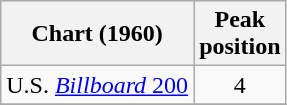<table class="wikitable">
<tr>
<th>Chart (1960)</th>
<th>Peak<br>position</th>
</tr>
<tr>
<td>U.S. <a href='#'><em>Billboard</em> 200</a></td>
<td align="center">4</td>
</tr>
<tr>
</tr>
</table>
